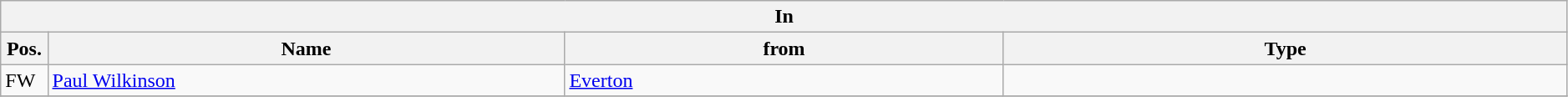<table class="wikitable" style="font-size:100%;width:99%;">
<tr>
<th colspan="4">In</th>
</tr>
<tr>
<th width=3%>Pos.</th>
<th width=33%>Name</th>
<th width=28%>from</th>
<th width=36%>Type</th>
</tr>
<tr>
<td>FW</td>
<td><a href='#'>Paul Wilkinson</a></td>
<td><a href='#'>Everton</a></td>
<td></td>
</tr>
<tr>
</tr>
</table>
